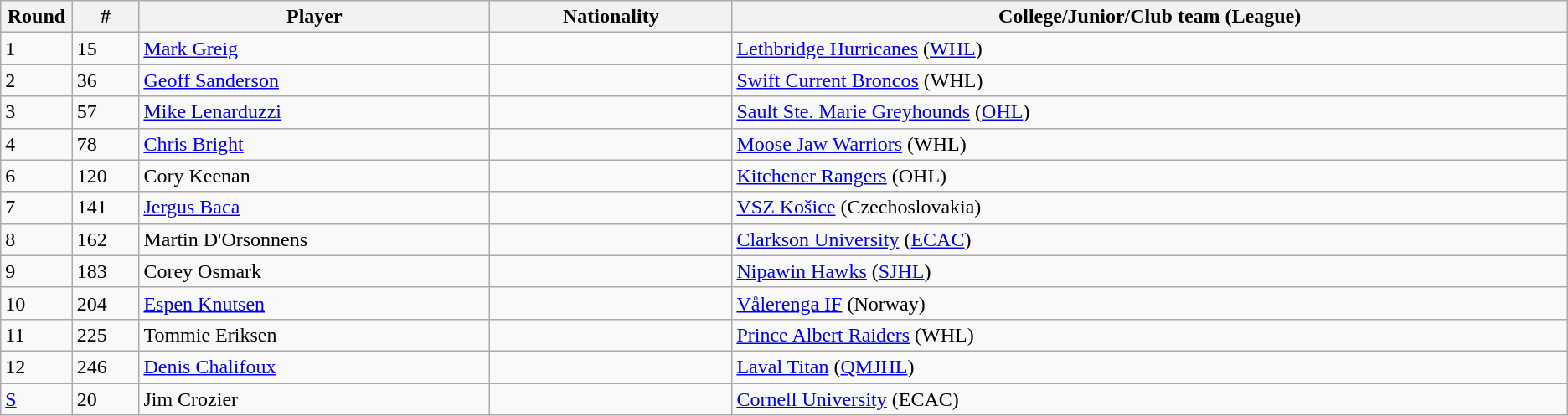<table class="wikitable">
<tr align="center">
<th bgcolor="#DDDDFF" width="4.0%">Round</th>
<th bgcolor="#DDDDFF" width="4.0%">#</th>
<th bgcolor="#DDDDFF" width="21.0%">Player</th>
<th bgcolor="#DDDDFF" width="14.5%">Nationality</th>
<th bgcolor="#DDDDFF" width="50.0%">College/Junior/Club team (League)</th>
</tr>
<tr>
<td>1</td>
<td>15</td>
<td><a href='#'>Mark Greig</a></td>
<td></td>
<td><a href='#'>Lethbridge Hurricanes</a> (<a href='#'>WHL</a>)</td>
</tr>
<tr>
<td>2</td>
<td>36</td>
<td><a href='#'>Geoff Sanderson</a></td>
<td></td>
<td><a href='#'>Swift Current Broncos</a> (WHL)</td>
</tr>
<tr>
<td>3</td>
<td>57</td>
<td><a href='#'>Mike Lenarduzzi</a></td>
<td></td>
<td><a href='#'>Sault Ste. Marie Greyhounds</a> (<a href='#'>OHL</a>)</td>
</tr>
<tr>
<td>4</td>
<td>78</td>
<td><a href='#'>Chris Bright</a></td>
<td></td>
<td><a href='#'>Moose Jaw Warriors</a> (WHL)</td>
</tr>
<tr>
<td>6</td>
<td>120</td>
<td>Cory Keenan</td>
<td></td>
<td><a href='#'>Kitchener Rangers</a> (OHL)</td>
</tr>
<tr>
<td>7</td>
<td>141</td>
<td><a href='#'>Jergus Baca</a></td>
<td></td>
<td><a href='#'>VSZ Košice</a> (Czechoslovakia)</td>
</tr>
<tr>
<td>8</td>
<td>162</td>
<td>Martin D'Orsonnens</td>
<td></td>
<td><a href='#'>Clarkson University</a> (<a href='#'>ECAC</a>)</td>
</tr>
<tr>
<td>9</td>
<td>183</td>
<td>Corey Osmark</td>
<td></td>
<td><a href='#'>Nipawin Hawks</a> (<a href='#'>SJHL</a>)</td>
</tr>
<tr>
<td>10</td>
<td>204</td>
<td><a href='#'>Espen Knutsen</a></td>
<td></td>
<td><a href='#'>Vålerenga IF</a> (Norway)</td>
</tr>
<tr>
<td>11</td>
<td>225</td>
<td>Tommie Eriksen</td>
<td></td>
<td><a href='#'>Prince Albert Raiders</a> (WHL)</td>
</tr>
<tr>
<td>12</td>
<td>246</td>
<td><a href='#'>Denis Chalifoux</a></td>
<td></td>
<td><a href='#'>Laval Titan</a> (<a href='#'>QMJHL</a>)</td>
</tr>
<tr>
<td><a href='#'>S</a></td>
<td>20</td>
<td>Jim Crozier</td>
<td></td>
<td><a href='#'>Cornell University</a> (ECAC)</td>
</tr>
</table>
